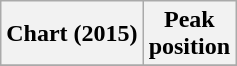<table class="wikitable sortable plainrowheaders" style="text-align:center">
<tr>
<th scope="col">Chart (2015)</th>
<th scope="col">Peak<br> position</th>
</tr>
<tr>
</tr>
</table>
